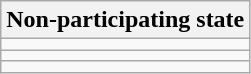<table class="wikitable sortable">
<tr>
<th>Non-participating state</th>
</tr>
<tr>
<td></td>
</tr>
<tr>
<td></td>
</tr>
<tr>
<td></td>
</tr>
</table>
